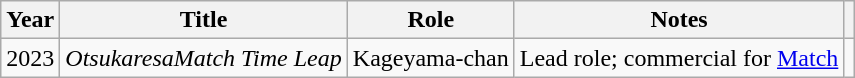<table class="wikitable sortable">
<tr>
<th>Year</th>
<th>Title</th>
<th>Role</th>
<th>Notes</th>
<th class="unsortable"></th>
</tr>
<tr>
<td>2023</td>
<td><em>OtsukaresaMatch Time Leap</em></td>
<td>Kageyama-chan</td>
<td>Lead role; commercial for <a href='#'>Match</a></td>
<td></td>
</tr>
</table>
